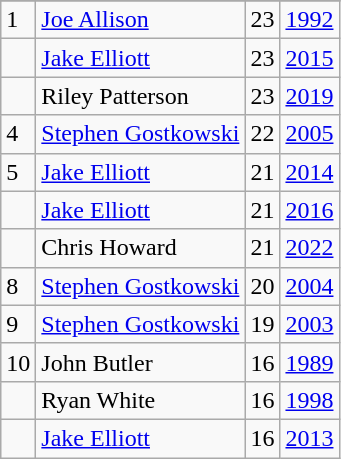<table class="wikitable">
<tr>
</tr>
<tr>
<td>1</td>
<td><a href='#'>Joe Allison</a></td>
<td>23</td>
<td><a href='#'>1992</a></td>
</tr>
<tr>
<td></td>
<td><a href='#'>Jake Elliott</a></td>
<td>23</td>
<td><a href='#'>2015</a></td>
</tr>
<tr>
<td></td>
<td>Riley Patterson</td>
<td>23</td>
<td><a href='#'>2019</a></td>
</tr>
<tr>
<td>4</td>
<td><a href='#'>Stephen Gostkowski</a></td>
<td>22</td>
<td><a href='#'>2005</a></td>
</tr>
<tr>
<td>5</td>
<td><a href='#'>Jake Elliott</a></td>
<td>21</td>
<td><a href='#'>2014</a></td>
</tr>
<tr>
<td></td>
<td><a href='#'>Jake Elliott</a></td>
<td>21</td>
<td><a href='#'>2016</a></td>
</tr>
<tr>
<td></td>
<td>Chris Howard</td>
<td>21</td>
<td><a href='#'>2022</a></td>
</tr>
<tr>
<td>8</td>
<td><a href='#'>Stephen Gostkowski</a></td>
<td>20</td>
<td><a href='#'>2004</a></td>
</tr>
<tr>
<td>9</td>
<td><a href='#'>Stephen Gostkowski</a></td>
<td>19</td>
<td><a href='#'>2003</a></td>
</tr>
<tr>
<td>10</td>
<td>John Butler</td>
<td>16</td>
<td><a href='#'>1989</a></td>
</tr>
<tr>
<td></td>
<td>Ryan White</td>
<td>16</td>
<td><a href='#'>1998</a></td>
</tr>
<tr>
<td></td>
<td><a href='#'>Jake Elliott</a></td>
<td>16</td>
<td><a href='#'>2013</a></td>
</tr>
</table>
